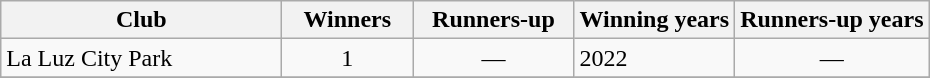<table class="wikitable sortable">
<tr>
<th scope=col class="unsortable" width=180>Club</th>
<th scope=col width=80>Winners</th>
<th scope=col width=100>Runners-up</th>
<th scope=col class="unsortable">Winning years</th>
<th scope=col class="unsortable">Runners-up years</th>
</tr>
<tr>
<td>La Luz City Park</td>
<td align=center>1</td>
<td align=center>—</td>
<td>2022</td>
<td align=center>—</td>
</tr>
<tr>
</tr>
</table>
